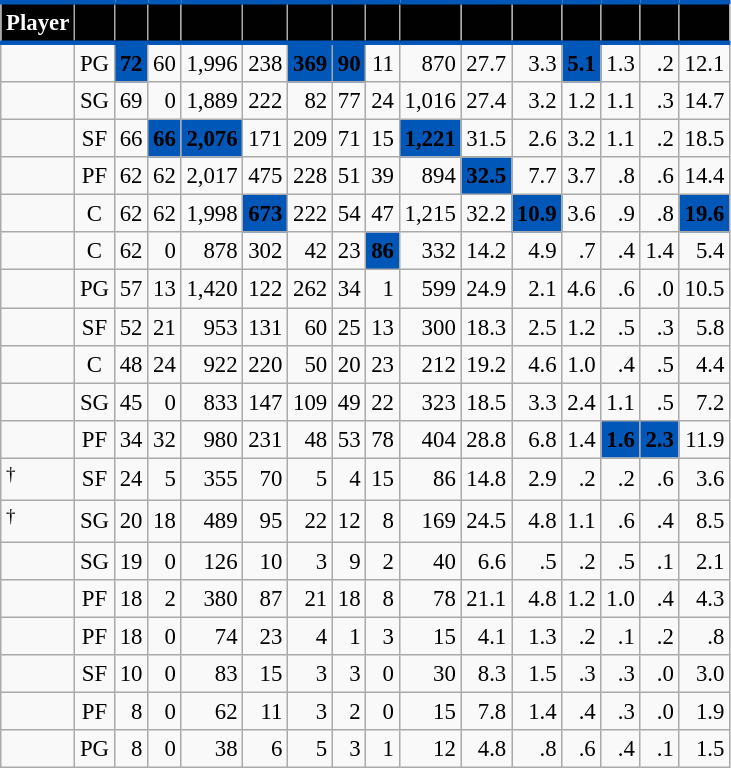<table class="wikitable sortable" style="font-size: 95%; text-align:right;">
<tr>
<th style="background:#010101; color:#FFFFFF; border-top:#0057B7 3px solid; border-bottom:#0057B7 3px solid;">Player</th>
<th style="background:#010101; color:#FFFFFF; border-top:#0057B7 3px solid; border-bottom:#0057B7 3px solid;"></th>
<th style="background:#010101; color:#FFFFFF; border-top:#0057B7 3px solid; border-bottom:#0057B7 3px solid;"></th>
<th style="background:#010101; color:#FFFFFF; border-top:#0057B7 3px solid; border-bottom:#0057B7 3px solid;"></th>
<th style="background:#010101; color:#FFFFFF; border-top:#0057B7 3px solid; border-bottom:#0057B7 3px solid;"></th>
<th style="background:#010101; color:#FFFFFF; border-top:#0057B7 3px solid; border-bottom:#0057B7 3px solid;"></th>
<th style="background:#010101; color:#FFFFFF; border-top:#0057B7 3px solid; border-bottom:#0057B7 3px solid;"></th>
<th style="background:#010101; color:#FFFFFF; border-top:#0057B7 3px solid; border-bottom:#0057B7 3px solid;"></th>
<th style="background:#010101; color:#FFFFFF; border-top:#0057B7 3px solid; border-bottom:#0057B7 3px solid;"></th>
<th style="background:#010101; color:#FFFFFF; border-top:#0057B7 3px solid; border-bottom:#0057B7 3px solid;"></th>
<th style="background:#010101; color:#FFFFFF; border-top:#0057B7 3px solid; border-bottom:#0057B7 3px solid;"></th>
<th style="background:#010101; color:#FFFFFF; border-top:#0057B7 3px solid; border-bottom:#0057B7 3px solid;"></th>
<th style="background:#010101; color:#FFFFFF; border-top:#0057B7 3px solid; border-bottom:#0057B7 3px solid;"></th>
<th style="background:#010101; color:#FFFFFF; border-top:#0057B7 3px solid; border-bottom:#0057B7 3px solid;"></th>
<th style="background:#010101; color:#FFFFFF; border-top:#0057B7 3px solid; border-bottom:#0057B7 3px solid;"></th>
<th style="background:#010101; color:#FFFFFF; border-top:#0057B7 3px solid; border-bottom:#0057B7 3px solid;"></th>
</tr>
<tr>
<td style="text-align:left;"></td>
<td style="text-align:center;">PG</td>
<td style="background:#0057B7; color:#010101;"><strong>72</strong></td>
<td>60</td>
<td>1,996</td>
<td>238</td>
<td style="background:#0057B7; color:#010101;"><strong>369</strong></td>
<td style="background:#0057B7; color:#010101;"><strong>90</strong></td>
<td>11</td>
<td>870</td>
<td>27.7</td>
<td>3.3</td>
<td style="background:#0057B7; color:#010101;"><strong>5.1</strong></td>
<td>1.3</td>
<td>.2</td>
<td>12.1</td>
</tr>
<tr>
<td style="text-align:left;"></td>
<td style="text-align:center;">SG</td>
<td>69</td>
<td>0</td>
<td>1,889</td>
<td>222</td>
<td>82</td>
<td>77</td>
<td>24</td>
<td>1,016</td>
<td>27.4</td>
<td>3.2</td>
<td>1.2</td>
<td>1.1</td>
<td>.3</td>
<td>14.7</td>
</tr>
<tr>
<td style="text-align:left;"></td>
<td style="text-align:center;">SF</td>
<td>66</td>
<td style="background:#0057B7; color:#010101;"><strong>66</strong></td>
<td style="background:#0057B7; color:#010101;"><strong>2,076</strong></td>
<td>171</td>
<td>209</td>
<td>71</td>
<td>15</td>
<td style="background:#0057B7; color:#010101;"><strong>1,221</strong></td>
<td>31.5</td>
<td>2.6</td>
<td>3.2</td>
<td>1.1</td>
<td>.2</td>
<td>18.5</td>
</tr>
<tr>
<td style="text-align:left;"></td>
<td style="text-align:center;">PF</td>
<td>62</td>
<td>62</td>
<td>2,017</td>
<td>475</td>
<td>228</td>
<td>51</td>
<td>39</td>
<td>894</td>
<td style="background:#0057B7; color:#010101;"><strong>32.5</strong></td>
<td>7.7</td>
<td>3.7</td>
<td>.8</td>
<td>.6</td>
<td>14.4</td>
</tr>
<tr>
<td style="text-align:left;"></td>
<td style="text-align:center;">C</td>
<td>62</td>
<td>62</td>
<td>1,998</td>
<td style="background:#0057B7; color:#010101;"><strong>673</strong></td>
<td>222</td>
<td>54</td>
<td>47</td>
<td>1,215</td>
<td>32.2</td>
<td style="background:#0057B7; color:#010101;"><strong>10.9</strong></td>
<td>3.6</td>
<td>.9</td>
<td>.8</td>
<td style="background:#0057B7; color:#010101;"><strong>19.6</strong></td>
</tr>
<tr>
<td style="text-align:left;"></td>
<td style="text-align:center;">C</td>
<td>62</td>
<td>0</td>
<td>878</td>
<td>302</td>
<td>42</td>
<td>23</td>
<td style="background:#0057B7; color:#010101;"><strong>86</strong></td>
<td>332</td>
<td>14.2</td>
<td>4.9</td>
<td>.7</td>
<td>.4</td>
<td>1.4</td>
<td>5.4</td>
</tr>
<tr>
<td style="text-align:left;"></td>
<td style="text-align:center;">PG</td>
<td>57</td>
<td>13</td>
<td>1,420</td>
<td>122</td>
<td>262</td>
<td>34</td>
<td>1</td>
<td>599</td>
<td>24.9</td>
<td>2.1</td>
<td>4.6</td>
<td>.6</td>
<td>.0</td>
<td>10.5</td>
</tr>
<tr>
<td style="text-align:left;"></td>
<td style="text-align:center;">SF</td>
<td>52</td>
<td>21</td>
<td>953</td>
<td>131</td>
<td>60</td>
<td>25</td>
<td>13</td>
<td>300</td>
<td>18.3</td>
<td>2.5</td>
<td>1.2</td>
<td>.5</td>
<td>.3</td>
<td>5.8</td>
</tr>
<tr>
<td style="text-align:left;"></td>
<td style="text-align:center;">C</td>
<td>48</td>
<td>24</td>
<td>922</td>
<td>220</td>
<td>50</td>
<td>20</td>
<td>23</td>
<td>212</td>
<td>19.2</td>
<td>4.6</td>
<td>1.0</td>
<td>.4</td>
<td>.5</td>
<td>4.4</td>
</tr>
<tr>
<td style="text-align:left;"></td>
<td style="text-align:center;">SG</td>
<td>45</td>
<td>0</td>
<td>833</td>
<td>147</td>
<td>109</td>
<td>49</td>
<td>22</td>
<td>323</td>
<td>18.5</td>
<td>3.3</td>
<td>2.4</td>
<td>1.1</td>
<td>.5</td>
<td>7.2</td>
</tr>
<tr>
<td style="text-align:left;"></td>
<td style="text-align:center;">PF</td>
<td>34</td>
<td>32</td>
<td>980</td>
<td>231</td>
<td>48</td>
<td>53</td>
<td>78</td>
<td>404</td>
<td>28.8</td>
<td>6.8</td>
<td>1.4</td>
<td style="background:#0057B7; color:#010101;"><strong>1.6</strong></td>
<td style="background:#0057B7; color:#010101;"><strong>2.3</strong></td>
<td>11.9</td>
</tr>
<tr>
<td style="text-align:left;"><sup>†</sup></td>
<td style="text-align:center;">SF</td>
<td>24</td>
<td>5</td>
<td>355</td>
<td>70</td>
<td>5</td>
<td>4</td>
<td>15</td>
<td>86</td>
<td>14.8</td>
<td>2.9</td>
<td>.2</td>
<td>.2</td>
<td>.6</td>
<td>3.6</td>
</tr>
<tr>
<td style="text-align:left;"><sup>†</sup></td>
<td style="text-align:center;">SG</td>
<td>20</td>
<td>18</td>
<td>489</td>
<td>95</td>
<td>22</td>
<td>12</td>
<td>8</td>
<td>169</td>
<td>24.5</td>
<td>4.8</td>
<td>1.1</td>
<td>.6</td>
<td>.4</td>
<td>8.5</td>
</tr>
<tr>
<td style="text-align:left;"></td>
<td style="text-align:center;">SG</td>
<td>19</td>
<td>0</td>
<td>126</td>
<td>10</td>
<td>3</td>
<td>9</td>
<td>2</td>
<td>40</td>
<td>6.6</td>
<td>.5</td>
<td>.2</td>
<td>.5</td>
<td>.1</td>
<td>2.1</td>
</tr>
<tr>
<td style="text-align:left;"></td>
<td style="text-align:center;">PF</td>
<td>18</td>
<td>2</td>
<td>380</td>
<td>87</td>
<td>21</td>
<td>18</td>
<td>8</td>
<td>78</td>
<td>21.1</td>
<td>4.8</td>
<td>1.2</td>
<td>1.0</td>
<td>.4</td>
<td>4.3</td>
</tr>
<tr>
<td style="text-align:left;"></td>
<td style="text-align:center;">PF</td>
<td>18</td>
<td>0</td>
<td>74</td>
<td>23</td>
<td>4</td>
<td>1</td>
<td>3</td>
<td>15</td>
<td>4.1</td>
<td>1.3</td>
<td>.2</td>
<td>.1</td>
<td>.2</td>
<td>.8</td>
</tr>
<tr>
<td style="text-align:left;"></td>
<td style="text-align:center;">SF</td>
<td>10</td>
<td>0</td>
<td>83</td>
<td>15</td>
<td>3</td>
<td>3</td>
<td>0</td>
<td>30</td>
<td>8.3</td>
<td>1.5</td>
<td>.3</td>
<td>.3</td>
<td>.0</td>
<td>3.0</td>
</tr>
<tr>
<td style="text-align:left;"></td>
<td style="text-align:center;">PF</td>
<td>8</td>
<td>0</td>
<td>62</td>
<td>11</td>
<td>3</td>
<td>2</td>
<td>0</td>
<td>15</td>
<td>7.8</td>
<td>1.4</td>
<td>.4</td>
<td>.3</td>
<td>.0</td>
<td>1.9</td>
</tr>
<tr>
<td style="text-align:left;"></td>
<td style="text-align:center;">PG</td>
<td>8</td>
<td>0</td>
<td>38</td>
<td>6</td>
<td>5</td>
<td>3</td>
<td>1</td>
<td>12</td>
<td>4.8</td>
<td>.8</td>
<td>.6</td>
<td>.4</td>
<td>.1</td>
<td>1.5</td>
</tr>
</table>
